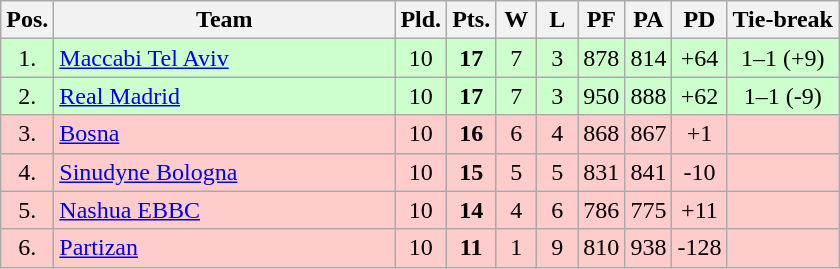<table class="wikitable" style="text-align:center">
<tr>
<th width=15>Pos.</th>
<th width=220>Team</th>
<th width=20>Pld.</th>
<th width=20>Pts.</th>
<th width=20>W</th>
<th width=20>L</th>
<th width=20>PF</th>
<th width=20>PA</th>
<th width=20>PD</th>
<th>Tie-break</th>
</tr>
<tr style="background: #ccffcc;">
<td>1.</td>
<td align=left> <a href='#'>Maccabi Tel Aviv</a></td>
<td>10</td>
<td><strong>17</strong></td>
<td>7</td>
<td>3</td>
<td>878</td>
<td>814</td>
<td>+64</td>
<td>1–1 (+9)</td>
</tr>
<tr style="background: #ccffcc;">
<td>2.</td>
<td align=left> <a href='#'>Real Madrid</a></td>
<td>10</td>
<td><strong>17</strong></td>
<td>7</td>
<td>3</td>
<td>950</td>
<td>888</td>
<td>+62</td>
<td>1–1 (-9)</td>
</tr>
<tr style="background: #ffcccc;">
<td>3.</td>
<td align=left> <a href='#'>Bosna</a></td>
<td>10</td>
<td><strong>16</strong></td>
<td>6</td>
<td>4</td>
<td>868</td>
<td>867</td>
<td>+1</td>
<td></td>
</tr>
<tr style="background: #ffcccc;">
<td>4.</td>
<td align=left> <a href='#'>Sinudyne Bologna</a></td>
<td>10</td>
<td><strong>15</strong></td>
<td>5</td>
<td>5</td>
<td>831</td>
<td>841</td>
<td>-10</td>
<td></td>
</tr>
<tr style="background: #ffcccc;">
<td>5.</td>
<td align=left> <a href='#'>Nashua EBBC</a></td>
<td>10</td>
<td><strong>14</strong></td>
<td>4</td>
<td>6</td>
<td>786</td>
<td>775</td>
<td>+11</td>
<td></td>
</tr>
<tr style="background: #ffcccc;">
<td>6.</td>
<td align=left> <a href='#'>Partizan</a></td>
<td>10</td>
<td><strong>11</strong></td>
<td>1</td>
<td>9</td>
<td>810</td>
<td>938</td>
<td>-128</td>
<td></td>
</tr>
</table>
